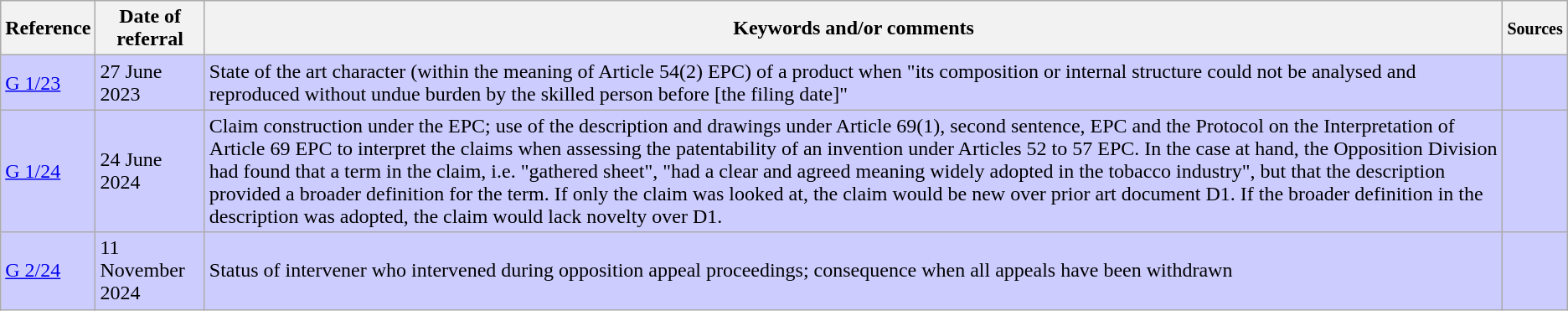<table class="wikitable">
<tr>
<th>Reference</th>
<th>Date of referral</th>
<th>Keywords and/or comments</th>
<th><small>Sources</small></th>
</tr>
<tr bgcolor="#ccccff">
<td><a href='#'>G 1/23</a></td>
<td>27 June 2023</td>
<td>State of the art character (within the meaning of Article 54(2) EPC) of a product when "its composition or internal structure could not be analysed and reproduced without undue burden by the skilled person before [the filing date]"</td>
<td></td>
</tr>
<tr bgcolor="#ccccff">
<td><a href='#'>G 1/24</a></td>
<td>24 June 2024</td>
<td>Claim construction under the EPC; use of the description and drawings under Article 69(1), second sentence, EPC and the Protocol on the Interpretation of Article 69 EPC to interpret the claims when assessing the patentability of an invention under Articles 52 to 57 EPC. In the case at hand, the Opposition Division had found that a term in the claim, i.e. "gathered sheet", "had a clear and agreed meaning widely adopted in the tobacco industry", but that the description provided a broader definition for the term. If only the claim was looked at, the claim would be new over prior art document D1. If the broader definition in the description was adopted, the claim would lack novelty over D1.</td>
<td></td>
</tr>
<tr bgcolor="#ccccff">
<td><a href='#'>G 2/24</a></td>
<td>11 November 2024</td>
<td>Status of intervener who intervened during opposition appeal proceedings; consequence when all appeals have been withdrawn</td>
<td></td>
</tr>
</table>
